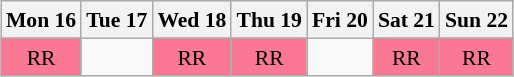<table class="wikitable" style="margin:0.5em auto; font-size:90%; line-height:1.25em; text-align:center">
<tr>
<th>Mon 16</th>
<th>Tue 17</th>
<th>Wed 18</th>
<th>Thu 19</th>
<th>Fri 20</th>
<th>Sat 21</th>
<th>Sun 22</th>
</tr>
<tr>
<td bgcolor="#FA7894">RR</td>
<td></td>
<td bgcolor="#FA7894">RR</td>
<td bgcolor="#FA7894">RR</td>
<td></td>
<td bgcolor="#FA7894">RR</td>
<td bgcolor="#FA7894">RR</td>
</tr>
</table>
